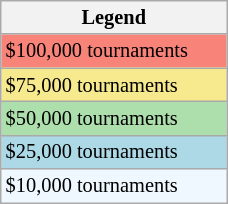<table class=wikitable style="font-size:85%; width:12%;">
<tr>
<th>Legend</th>
</tr>
<tr style="background:#f88379;">
<td>$100,000 tournaments</td>
</tr>
<tr style="background:#f7e98e;">
<td>$75,000 tournaments</td>
</tr>
<tr style="background:#addfad;">
<td>$50,000 tournaments</td>
</tr>
<tr style="background:lightblue;">
<td>$25,000 tournaments</td>
</tr>
<tr style="background:#f0f8ff;">
<td>$10,000 tournaments</td>
</tr>
</table>
